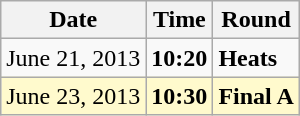<table class="wikitable">
<tr>
<th>Date</th>
<th>Time</th>
<th>Round</th>
</tr>
<tr>
<td>June 21, 2013</td>
<td><strong>10:20</strong></td>
<td><strong>Heats</strong></td>
</tr>
<tr style=background:lemonchiffon>
<td>June 23, 2013</td>
<td><strong>10:30</strong></td>
<td><strong>Final A</strong></td>
</tr>
</table>
